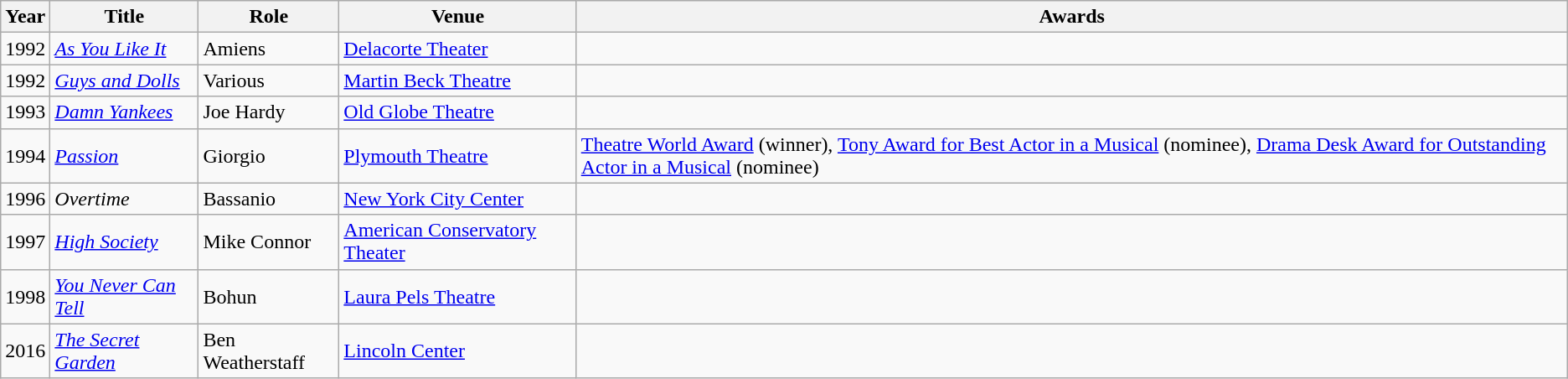<table class="wikitable sortable">
<tr>
<th>Year</th>
<th>Title</th>
<th>Role</th>
<th class="unsortable">Venue</th>
<th>Awards</th>
</tr>
<tr>
<td>1992</td>
<td><em><a href='#'>As You Like It</a></em></td>
<td>Amiens</td>
<td><a href='#'>Delacorte Theater</a></td>
<td></td>
</tr>
<tr>
<td>1992</td>
<td><em><a href='#'>Guys and Dolls</a></em></td>
<td>Various</td>
<td><a href='#'>Martin Beck Theatre</a></td>
<td></td>
</tr>
<tr>
<td>1993</td>
<td><em><a href='#'>Damn Yankees</a></em></td>
<td>Joe Hardy</td>
<td><a href='#'>Old Globe Theatre</a></td>
<td></td>
</tr>
<tr>
<td>1994</td>
<td><em><a href='#'>Passion</a></em></td>
<td>Giorgio</td>
<td><a href='#'>Plymouth Theatre</a></td>
<td><a href='#'>Theatre World Award</a> (winner), <a href='#'>Tony Award for Best Actor in a Musical</a> (nominee), <a href='#'>Drama Desk Award for Outstanding Actor in a Musical</a> (nominee)</td>
</tr>
<tr>
<td>1996</td>
<td><em>Overtime</em></td>
<td>Bassanio</td>
<td><a href='#'>New York City Center</a></td>
<td></td>
</tr>
<tr>
<td>1997</td>
<td><em><a href='#'>High Society</a></em></td>
<td>Mike Connor</td>
<td><a href='#'>American Conservatory Theater</a></td>
<td></td>
</tr>
<tr>
<td>1998</td>
<td><em><a href='#'>You Never Can Tell</a></em></td>
<td>Bohun</td>
<td><a href='#'>Laura Pels Theatre</a></td>
<td></td>
</tr>
<tr>
<td>2016</td>
<td><em><a href='#'>The Secret Garden</a></em></td>
<td>Ben Weatherstaff</td>
<td><a href='#'>Lincoln Center</a></td>
<td></td>
</tr>
</table>
